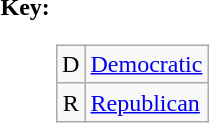<table>
<tr valign=top>
<th>Key:</th>
<td><br><table class=wikitable>
<tr>
<td align=center >D</td>
<td><a href='#'>Democratic</a></td>
</tr>
<tr>
<td align=center >R</td>
<td><a href='#'>Republican</a></td>
</tr>
</table>
</td>
</tr>
</table>
